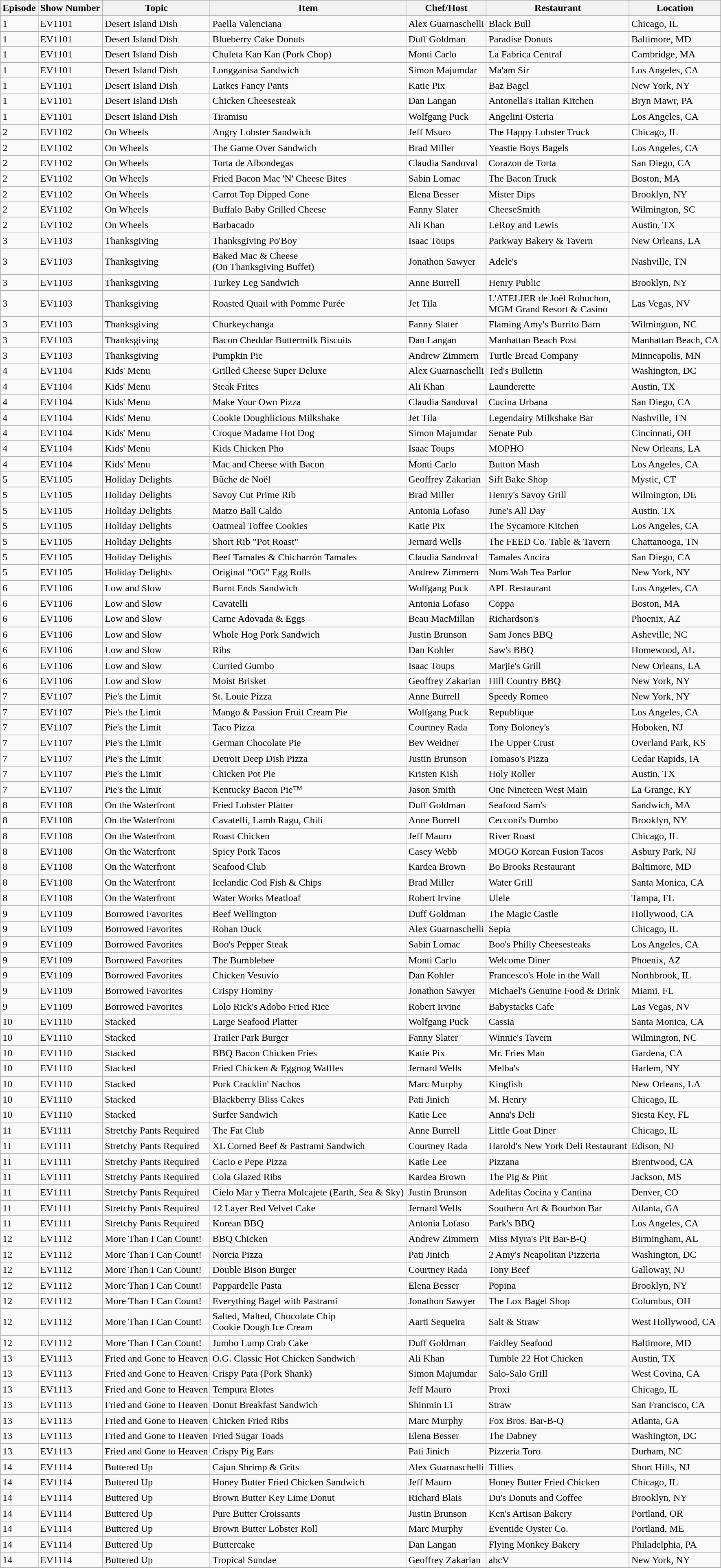<table class="wikitable sortable">
<tr>
<th>Episode</th>
<th>Show Number</th>
<th>Topic</th>
<th>Item</th>
<th>Chef/Host</th>
<th>Restaurant</th>
<th>Location</th>
</tr>
<tr>
<td>1</td>
<td>EV1101</td>
<td>Desert Island Dish</td>
<td>Paella Valenciana</td>
<td>Alex Guarnaschelli</td>
<td>Black Bull</td>
<td>Chicago, IL</td>
</tr>
<tr>
<td>1</td>
<td>EV1101</td>
<td>Desert Island Dish</td>
<td>Blueberry Cake Donuts</td>
<td>Duff Goldman</td>
<td>Paradise Donuts</td>
<td>Baltimore, MD</td>
</tr>
<tr>
<td>1</td>
<td>EV1101</td>
<td>Desert Island Dish</td>
<td>Chuleta Kan Kan (Pork Chop)</td>
<td>Monti Carlo</td>
<td>La Fabrica Central</td>
<td>Cambridge, MA</td>
</tr>
<tr>
<td>1</td>
<td>EV1101</td>
<td>Desert Island Dish</td>
<td>Longganisa Sandwich</td>
<td>Simon Majumdar</td>
<td>Ma'am Sir</td>
<td>Los Angeles, CA</td>
</tr>
<tr>
<td>1</td>
<td>EV1101</td>
<td>Desert Island Dish</td>
<td>Latkes Fancy Pants</td>
<td>Katie Pix</td>
<td>Baz Bagel</td>
<td>New York, NY</td>
</tr>
<tr>
<td>1</td>
<td>EV1101</td>
<td>Desert Island Dish</td>
<td>Chicken Cheesesteak</td>
<td>Dan Langan</td>
<td>Antonella's Italian Kitchen</td>
<td>Bryn Mawr, PA</td>
</tr>
<tr>
<td>1</td>
<td>EV1101</td>
<td>Desert Island Dish</td>
<td>Tiramisu</td>
<td>Wolfgang Puck</td>
<td>Angelini Osteria</td>
<td>Los Angeles, CA</td>
</tr>
<tr>
<td>2</td>
<td>EV1102</td>
<td>On Wheels</td>
<td>Angry Lobster Sandwich</td>
<td>Jeff Msuro</td>
<td>The Happy Lobster Truck</td>
<td>Chicago, IL</td>
</tr>
<tr>
<td>2</td>
<td>EV1102</td>
<td>On Wheels</td>
<td>The Game Over Sandwich</td>
<td>Brad Miller</td>
<td>Yeastie Boys Bagels</td>
<td>Los Angeles, CA</td>
</tr>
<tr>
<td>2</td>
<td>EV1102</td>
<td>On Wheels</td>
<td>Torta de Albondegas</td>
<td>Claudia Sandoval</td>
<td>Corazon de Torta</td>
<td>San Diego, CA</td>
</tr>
<tr>
<td>2</td>
<td>EV1102</td>
<td>On Wheels</td>
<td>Fried Bacon Mac 'N' Cheese Bites</td>
<td>Sabin Lomac</td>
<td>The Bacon Truck</td>
<td>Boston, MA</td>
</tr>
<tr>
<td>2</td>
<td>EV1102</td>
<td>On Wheels</td>
<td>Carrot Top Dipped Cone</td>
<td>Elena Besser</td>
<td>Mister Dips</td>
<td>Brooklyn, NY</td>
</tr>
<tr>
<td>2</td>
<td>EV1102</td>
<td>On Wheels</td>
<td>Buffalo Baby Grilled Cheese</td>
<td>Fanny Slater</td>
<td>CheeseSmith</td>
<td>Wilmington, SC</td>
</tr>
<tr>
<td>2</td>
<td>EV1102</td>
<td>On Wheels</td>
<td>Barbacado</td>
<td>Ali Khan</td>
<td>LeRoy and Lewis</td>
<td>Austin, TX</td>
</tr>
<tr>
<td>3</td>
<td>EV1103</td>
<td>Thanksgiving</td>
<td>Thanksgiving Po'Boy</td>
<td>Isaac Toups</td>
<td>Parkway Bakery & Tavern</td>
<td>New Orleans, LA</td>
</tr>
<tr>
<td>3</td>
<td>EV1103</td>
<td>Thanksgiving</td>
<td>Baked Mac & Cheese<br>(On Thanksgiving Buffet)</td>
<td>Jonathon Sawyer</td>
<td>Adele's</td>
<td>Nashville, TN</td>
</tr>
<tr>
<td>3</td>
<td>EV1103</td>
<td>Thanksgiving</td>
<td>Turkey Leg Sandwich</td>
<td>Anne Burrell</td>
<td>Henry Public</td>
<td>Brooklyn, NY</td>
</tr>
<tr>
<td>3</td>
<td>EV1103</td>
<td>Thanksgiving</td>
<td>Roasted Quail with Pomme Purée</td>
<td>Jet Tila</td>
<td>L'ATELIER de Joël Robuchon,<br>MGM Grand Resort & Casino</td>
<td>Las Vegas, NV</td>
</tr>
<tr>
<td>3</td>
<td>EV1103</td>
<td>Thanksgiving</td>
<td>Churkeychanga</td>
<td>Fanny Slater</td>
<td>Flaming Amy's Burrito Barn</td>
<td>Wilmington, NC</td>
</tr>
<tr>
<td>3</td>
<td>EV1103</td>
<td>Thanksgiving</td>
<td>Bacon Cheddar Buttermilk Biscuits</td>
<td>Dan Langan</td>
<td>Manhattan Beach Post</td>
<td>Manhattan Beach, CA</td>
</tr>
<tr>
<td>3</td>
<td>EV1103</td>
<td>Thanksgiving</td>
<td>Pumpkin Pie</td>
<td>Andrew Zimmern</td>
<td>Turtle Bread Company</td>
<td>Minneapolis, MN</td>
</tr>
<tr>
<td>4</td>
<td>EV1104</td>
<td>Kids' Menu</td>
<td>Grilled Cheese Super Deluxe</td>
<td>Alex Guarnaschelli</td>
<td>Ted's Bulletin</td>
<td>Washington, DC</td>
</tr>
<tr>
<td>4</td>
<td>EV1104</td>
<td>Kids' Menu</td>
<td>Steak Frites</td>
<td>Ali Khan</td>
<td>Launderette</td>
<td>Austin, TX</td>
</tr>
<tr>
<td>4</td>
<td>EV1104</td>
<td>Kids' Menu</td>
<td>Make Your Own Pizza</td>
<td>Claudia Sandoval</td>
<td>Cucina Urbana</td>
<td>San Diego, CA</td>
</tr>
<tr>
<td>4</td>
<td>EV1104</td>
<td>Kids' Menu</td>
<td>Cookie Doughlicious Milkshake</td>
<td>Jet Tila</td>
<td>Legendairy Milkshake Bar</td>
<td>Nashville, TN</td>
</tr>
<tr>
<td>4</td>
<td>EV1104</td>
<td>Kids' Menu</td>
<td>Croque Madame Hot Dog</td>
<td>Simon Majumdar</td>
<td>Senate Pub</td>
<td>Cincinnati, OH</td>
</tr>
<tr>
<td>4</td>
<td>EV1104</td>
<td>Kids' Menu</td>
<td>Kids Chicken Pho</td>
<td>Isaac Toups</td>
<td>MOPHO</td>
<td>New Orleans, LA</td>
</tr>
<tr>
<td>4</td>
<td>EV1104</td>
<td>Kids' Menu</td>
<td>Mac and Cheese with Bacon</td>
<td>Monti Carlo</td>
<td>Button Mash</td>
<td>Los Angeles, CA</td>
</tr>
<tr>
<td>5</td>
<td>EV1105</td>
<td>Holiday Delights</td>
<td>Bûche de Noël</td>
<td>Geoffrey Zakarian</td>
<td>Sift Bake Shop</td>
<td>Mystic, CT</td>
</tr>
<tr>
<td>5</td>
<td>EV1105</td>
<td>Holiday Delights</td>
<td>Savoy Cut Prime Rib</td>
<td>Brad Miller</td>
<td>Henry's Savoy Grill</td>
<td>Wilmington, DE</td>
</tr>
<tr>
<td>5</td>
<td>EV1105</td>
<td>Holiday Delights</td>
<td>Matzo Ball Caldo</td>
<td>Antonia Lofaso</td>
<td>June's All Day</td>
<td>Austin, TX</td>
</tr>
<tr>
<td>5</td>
<td>EV1105</td>
<td>Holiday Delights</td>
<td>Oatmeal Toffee Cookies</td>
<td>Katie Pix</td>
<td>The Sycamore Kitchen</td>
<td>Los Angeles, CA</td>
</tr>
<tr>
<td>5</td>
<td>EV1105</td>
<td>Holiday Delights</td>
<td>Short Rib "Pot Roast"</td>
<td>Jernard Wells</td>
<td>The FEED Co. Table & Tavern</td>
<td>Chattanooga, TN</td>
</tr>
<tr>
<td>5</td>
<td>EV1105</td>
<td>Holiday Delights</td>
<td>Beef Tamales & Chicharrón Tamales</td>
<td>Claudia Sandoval</td>
<td>Tamales Ancira</td>
<td>San Diego, CA</td>
</tr>
<tr>
<td>5</td>
<td>EV1105</td>
<td>Holiday Delights</td>
<td>Original "OG" Egg Rolls</td>
<td>Andrew Zimmern</td>
<td>Nom Wah Tea Parlor</td>
<td>New York, NY</td>
</tr>
<tr>
<td>6</td>
<td>EV1106</td>
<td>Low and Slow</td>
<td>Burnt Ends Sandwich</td>
<td>Wolfgang Puck</td>
<td>APL Restaurant</td>
<td>Los Angeles, CA</td>
</tr>
<tr>
<td>6</td>
<td>EV1106</td>
<td>Low and Slow</td>
<td>Cavatelli</td>
<td>Antonia Lofaso</td>
<td>Coppa</td>
<td>Boston, MA</td>
</tr>
<tr>
<td>6</td>
<td>EV1106</td>
<td>Low and Slow</td>
<td>Carne Adovada & Eggs</td>
<td>Beau MacMillan</td>
<td>Richardson's</td>
<td>Phoenix, AZ</td>
</tr>
<tr>
<td>6</td>
<td>EV1106</td>
<td>Low and Slow</td>
<td>Whole Hog Pork Sandwich</td>
<td>Justin Brunson</td>
<td>Sam Jones BBQ</td>
<td>Asheville, NC</td>
</tr>
<tr>
<td>6</td>
<td>EV1106</td>
<td>Low and Slow</td>
<td>Ribs</td>
<td>Dan Kohler</td>
<td>Saw's BBQ</td>
<td>Homewood, AL</td>
</tr>
<tr>
<td>6</td>
<td>EV1106</td>
<td>Low and Slow</td>
<td>Curried Gumbo</td>
<td>Isaac Toups</td>
<td>Marjie's Grill</td>
<td>New Orleans, LA</td>
</tr>
<tr>
<td>6</td>
<td>EV1106</td>
<td>Low and Slow</td>
<td>Moist Brisket</td>
<td>Geoffrey Zakarian</td>
<td>Hill Country BBQ</td>
<td>New York, NY</td>
</tr>
<tr>
<td>7</td>
<td>EV1107</td>
<td>Pie's the Limit</td>
<td>St. Louie Pizza</td>
<td>Anne Burrell</td>
<td>Speedy Romeo</td>
<td>New York, NY</td>
</tr>
<tr>
<td>7</td>
<td>EV1107</td>
<td>Pie's the Limit</td>
<td>Mango & Passion Fruit Cream Pie</td>
<td>Wolfgang Puck</td>
<td>Republique</td>
<td>Los Angeles, CA</td>
</tr>
<tr>
<td>7</td>
<td>EV1107</td>
<td>Pie's the Limit</td>
<td>Taco Pizza</td>
<td>Courtney Rada</td>
<td>Tony Boloney's</td>
<td>Hoboken, NJ</td>
</tr>
<tr>
<td>7</td>
<td>EV1107</td>
<td>Pie's the Limit</td>
<td>German Chocolate Pie</td>
<td>Bev Weidner</td>
<td>The Upper Crust</td>
<td>Overland Park, KS</td>
</tr>
<tr>
<td>7</td>
<td>EV1107</td>
<td>Pie's the Limit</td>
<td>Detroit Deep Dish Pizza</td>
<td>Justin Brunson</td>
<td>Tomaso's Pizza</td>
<td>Cedar Rapids, IA</td>
</tr>
<tr>
<td>7</td>
<td>EV1107</td>
<td>Pie's the Limit</td>
<td>Chicken Pot Pie</td>
<td>Kristen Kish</td>
<td>Holy Roller</td>
<td>Austin, TX</td>
</tr>
<tr>
<td>7</td>
<td>EV1107</td>
<td>Pie's the Limit</td>
<td>Kentucky Bacon Pie™</td>
<td>Jason Smith</td>
<td>One Nineteen West Main</td>
<td>La Grange, KY</td>
</tr>
<tr>
<td>8</td>
<td>EV1108</td>
<td>On the Waterfront</td>
<td>Fried Lobster Platter</td>
<td>Duff Goldman</td>
<td>Seafood Sam's</td>
<td>Sandwich, MA</td>
</tr>
<tr>
<td>8</td>
<td>EV1108</td>
<td>On the Waterfront</td>
<td>Cavatelli, Lamb Ragu, Chili</td>
<td>Anne Burrell</td>
<td>Cecconi's Dumbo</td>
<td>Brooklyn, NY</td>
</tr>
<tr>
<td>8</td>
<td>EV1108</td>
<td>On the Waterfront</td>
<td>Roast Chicken</td>
<td>Jeff Mauro</td>
<td>River Roast</td>
<td>Chicago, IL</td>
</tr>
<tr>
<td>8</td>
<td>EV1108</td>
<td>On the Waterfront</td>
<td>Spicy Pork Tacos</td>
<td>Casey Webb</td>
<td>MOGO Korean Fusion Tacos</td>
<td>Asbury Park, NJ</td>
</tr>
<tr>
<td>8</td>
<td>EV1108</td>
<td>On the Waterfront</td>
<td>Seafood Club</td>
<td>Kardea Brown</td>
<td>Bo Brooks Restaurant</td>
<td>Baltimore, MD</td>
</tr>
<tr>
<td>8</td>
<td>EV1108</td>
<td>On the Waterfront</td>
<td>Icelandic Cod Fish & Chips</td>
<td>Brad Miller</td>
<td>Water Grill</td>
<td>Santa Monica, CA</td>
</tr>
<tr>
<td>8</td>
<td>EV1108</td>
<td>On the Waterfront</td>
<td>Water Works Meatloaf</td>
<td>Robert Irvine</td>
<td>Ulele</td>
<td>Tampa, FL</td>
</tr>
<tr>
<td>9</td>
<td>EV1109</td>
<td>Borrowed Favorites</td>
<td>Beef Wellington</td>
<td>Duff Goldman</td>
<td>The Magic Castle</td>
<td>Hollywood, CA</td>
</tr>
<tr>
<td>9</td>
<td>EV1109</td>
<td>Borrowed Favorites</td>
<td>Rohan Duck</td>
<td>Alex Guarnaschelli</td>
<td>Sepia</td>
<td>Chicago, IL</td>
</tr>
<tr>
<td>9</td>
<td>EV1109</td>
<td>Borrowed Favorites</td>
<td>Boo's Pepper Steak</td>
<td>Sabin Lomac</td>
<td>Boo's Philly Cheesesteaks</td>
<td>Los Angeles, CA</td>
</tr>
<tr>
<td>9</td>
<td>EV1109</td>
<td>Borrowed Favorites</td>
<td>The Bumblebee</td>
<td>Monti Carlo</td>
<td>Welcome Diner</td>
<td>Phoenix, AZ</td>
</tr>
<tr>
<td>9</td>
<td>EV1109</td>
<td>Borrowed Favorites</td>
<td>Chicken Vesuvio</td>
<td>Dan Kohler</td>
<td>Francesco's Hole in the Wall</td>
<td>Northbrook, IL</td>
</tr>
<tr>
<td>9</td>
<td>EV1109</td>
<td>Borrowed Favorites</td>
<td>Crispy Hominy</td>
<td>Jonathon Sawyer</td>
<td>Michael's Genuine Food & Drink</td>
<td>Miami, FL</td>
</tr>
<tr>
<td>9</td>
<td>EV1109</td>
<td>Borrowed Favorites</td>
<td>Lolo Rick's Adobo Fried Rice</td>
<td>Robert Irvine</td>
<td>Babystacks Cafe</td>
<td>Las Vegas, NV</td>
</tr>
<tr>
<td>10</td>
<td>EV1110</td>
<td>Stacked</td>
<td>Large Seafood Platter</td>
<td>Wolfgang Puck</td>
<td>Cassia</td>
<td>Santa Monica, CA</td>
</tr>
<tr>
<td>10</td>
<td>EV1110</td>
<td>Stacked</td>
<td>Trailer Park Burger</td>
<td>Fanny Slater</td>
<td>Winnie's Tavern</td>
<td>Wilmington, NC</td>
</tr>
<tr>
<td>10</td>
<td>EV1110</td>
<td>Stacked</td>
<td>BBQ Bacon Chicken Fries</td>
<td>Katie Pix</td>
<td>Mr. Fries Man</td>
<td>Gardena, CA</td>
</tr>
<tr>
<td>10</td>
<td>EV1110</td>
<td>Stacked</td>
<td>Fried Chicken & Eggnog Waffles</td>
<td>Jernard Wells</td>
<td>Melba's</td>
<td>Harlem, NY</td>
</tr>
<tr>
<td>10</td>
<td>EV1110</td>
<td>Stacked</td>
<td>Pork Cracklin' Nachos</td>
<td>Marc Murphy</td>
<td>Kingfish</td>
<td>New Orleans, LA</td>
</tr>
<tr>
<td>10</td>
<td>EV1110</td>
<td>Stacked</td>
<td>Blackberry Bliss Cakes</td>
<td>Pati Jinich</td>
<td>M. Henry</td>
<td>Chicago, IL</td>
</tr>
<tr>
<td>10</td>
<td>EV1110</td>
<td>Stacked</td>
<td>Surfer Sandwich</td>
<td>Katie Lee</td>
<td>Anna's Deli</td>
<td>Siesta Key, FL</td>
</tr>
<tr>
<td>11</td>
<td>EV1111</td>
<td>Stretchy Pants Required</td>
<td>The Fat Club</td>
<td>Anne Burrell</td>
<td>Little Goat Diner</td>
<td>Chicago, IL</td>
</tr>
<tr>
<td>11</td>
<td>EV1111</td>
<td>Stretchy Pants Required</td>
<td>XL Corned Beef & Pastrami Sandwich</td>
<td>Courtney Rada</td>
<td>Harold's New York Deli Restaurant</td>
<td>Edison, NJ</td>
</tr>
<tr>
<td>11</td>
<td>EV1111</td>
<td>Stretchy Pants Required</td>
<td>Cacio e Pepe Pizza</td>
<td>Katie Lee</td>
<td>Pizzana</td>
<td>Brentwood, CA</td>
</tr>
<tr>
<td>11</td>
<td>EV1111</td>
<td>Stretchy Pants Required</td>
<td>Cola Glazed Ribs</td>
<td>Kardea Brown</td>
<td>The Pig & Pint</td>
<td>Jackson, MS</td>
</tr>
<tr>
<td>11</td>
<td>EV1111</td>
<td>Stretchy Pants Required</td>
<td>Cielo Mar y Tierra Molcajete (Earth, Sea & Sky)</td>
<td>Justin Brunson</td>
<td>Adelitas Cocina y Cantina</td>
<td>Denver, CO</td>
</tr>
<tr>
<td>11</td>
<td>EV1111</td>
<td>Stretchy Pants Required</td>
<td>12 Layer Red Velvet Cake</td>
<td>Jernard Wells</td>
<td>Southern Art & Bourbon Bar</td>
<td>Atlanta, GA</td>
</tr>
<tr>
<td>11</td>
<td>EV1111</td>
<td>Stretchy Pants Required</td>
<td>Korean BBQ</td>
<td>Antonia Lofaso</td>
<td>Park's BBQ</td>
<td>Los Angeles, CA</td>
</tr>
<tr>
<td>12</td>
<td>EV1112</td>
<td>More Than I Can Count!</td>
<td>BBQ Chicken</td>
<td>Andrew Zimmern</td>
<td>Miss Myra's Pit Bar-B-Q</td>
<td>Birmingham, AL</td>
</tr>
<tr>
<td>12</td>
<td>EV1112</td>
<td>More Than I Can Count!</td>
<td>Norcia Pizza</td>
<td>Pati Jinich</td>
<td>2 Amy's Neapolitan Pizzeria</td>
<td>Washington, DC</td>
</tr>
<tr>
<td>12</td>
<td>EV1112</td>
<td>More Than I Can Count!</td>
<td>Double Bison Burger</td>
<td>Courtney Rada</td>
<td>Tony Beef</td>
<td>Galloway, NJ</td>
</tr>
<tr>
<td>12</td>
<td>EV1112</td>
<td>More Than I Can Count!</td>
<td>Pappardelle Pasta</td>
<td>Elena Besser</td>
<td>Popina</td>
<td>Brooklyn, NY</td>
</tr>
<tr>
<td>12</td>
<td>EV1112</td>
<td>More Than I Can Count!</td>
<td>Everything Bagel with Pastrami</td>
<td>Jonathon Sawyer</td>
<td>The Lox Bagel Shop</td>
<td>Columbus, OH</td>
</tr>
<tr>
<td>12</td>
<td>EV1112</td>
<td>More Than I Can Count!</td>
<td>Salted, Malted, Chocolate Chip<br>Cookie Dough Ice Cream</td>
<td>Aarti Sequeira</td>
<td>Salt & Straw</td>
<td>West Hollywood, CA</td>
</tr>
<tr>
<td>12</td>
<td>EV1112</td>
<td>More Than I Can Count!</td>
<td>Jumbo Lump Crab Cake</td>
<td>Duff Goldman</td>
<td>Faidley Seafood</td>
<td>Baltimore, MD</td>
</tr>
<tr>
<td>13</td>
<td>EV1113</td>
<td>Fried and Gone to Heaven</td>
<td>O.G. Classic Hot Chicken Sandwich</td>
<td>Ali Khan</td>
<td>Tumble 22 Hot Chicken</td>
<td>Austin, TX</td>
</tr>
<tr>
<td>13</td>
<td>EV1113</td>
<td>Fried and Gone to Heaven</td>
<td>Crispy Pata (Pork Shank)</td>
<td>Simon Majumdar</td>
<td>Salo-Salo Grill</td>
<td>West Covina, CA</td>
</tr>
<tr>
<td>13</td>
<td>EV1113</td>
<td>Fried and Gone to Heaven</td>
<td>Tempura Elotes</td>
<td>Jeff Mauro</td>
<td>Proxi</td>
<td>Chicago, IL</td>
</tr>
<tr>
<td>13</td>
<td>EV1113</td>
<td>Fried and Gone to Heaven</td>
<td>Donut Breakfast Sandwich</td>
<td>Shinmin Li</td>
<td>Straw</td>
<td>San Francisco, CA</td>
</tr>
<tr>
<td>13</td>
<td>EV1113</td>
<td>Fried and Gone to Heaven</td>
<td>Chicken Fried Ribs</td>
<td>Marc Murphy</td>
<td>Fox Bros. Bar-B-Q</td>
<td>Atlanta, GA</td>
</tr>
<tr>
<td>13</td>
<td>EV1113</td>
<td>Fried and Gone to Heaven</td>
<td>Fried Sugar Toads</td>
<td>Elena Besser</td>
<td>The Dabney</td>
<td>Washington, DC</td>
</tr>
<tr>
<td>13</td>
<td>EV1113</td>
<td>Fried and Gone to Heaven</td>
<td>Crispy Pig Ears</td>
<td>Pati Jinich</td>
<td>Pizzeria Toro</td>
<td>Durham, NC</td>
</tr>
<tr>
<td>14</td>
<td>EV1114</td>
<td>Buttered Up</td>
<td>Cajun Shrimp & Grits</td>
<td>Alex Guarnaschelli</td>
<td>Tillies</td>
<td>Short Hills, NJ</td>
</tr>
<tr>
<td>14</td>
<td>EV1114</td>
<td>Buttered Up</td>
<td>Honey Butter Fried Chicken Sandwich</td>
<td>Jeff Mauro</td>
<td>Honey Butter Fried Chicken</td>
<td>Chicago, IL</td>
</tr>
<tr>
<td>14</td>
<td>EV1114</td>
<td>Buttered Up</td>
<td>Brown Butter Key Lime Donut</td>
<td>Richard Blais</td>
<td>Du's Donuts and Coffee</td>
<td>Brooklyn, NY</td>
</tr>
<tr>
<td>14</td>
<td>EV1114</td>
<td>Buttered Up</td>
<td>Pure Butter Croissants</td>
<td>Justin Brunson</td>
<td>Ken's Artisan Bakery</td>
<td>Portland, OR</td>
</tr>
<tr>
<td>14</td>
<td>EV1114</td>
<td>Buttered Up</td>
<td>Brown Butter Lobster Roll</td>
<td>Marc Murphy</td>
<td>Eventide Oyster Co.</td>
<td>Portland, ME</td>
</tr>
<tr>
<td>14</td>
<td>EV1114</td>
<td>Buttered Up</td>
<td>Buttercake</td>
<td>Dan Langan</td>
<td>Flying Monkey Bakery</td>
<td>Philadelphia, PA</td>
</tr>
<tr>
<td>14</td>
<td>EV1114</td>
<td>Buttered Up</td>
<td>Tropical Sundae</td>
<td>Geoffrey Zakarian</td>
<td>abcV</td>
<td>New York, NY</td>
</tr>
</table>
